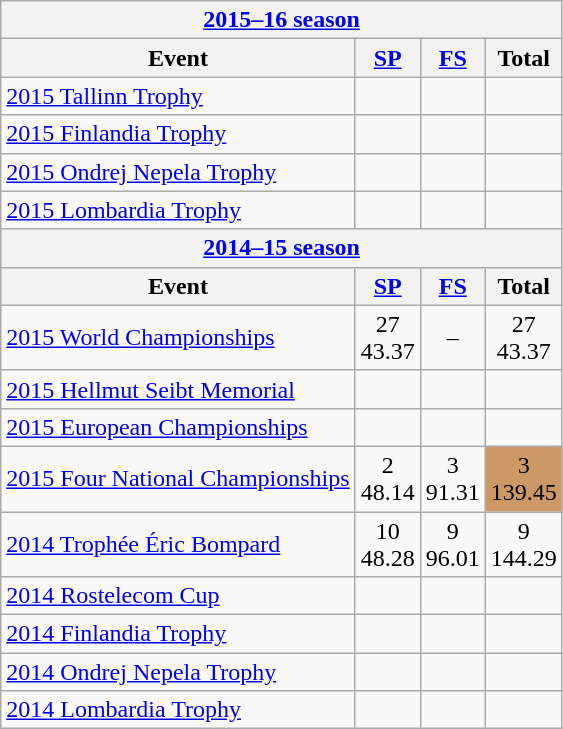<table class="wikitable">
<tr>
<th colspan="4"><a href='#'>2015–16 season</a></th>
</tr>
<tr>
<th>Event</th>
<th><a href='#'>SP</a></th>
<th><a href='#'>FS</a></th>
<th>Total</th>
</tr>
<tr>
<td><a href='#'>2015 Tallinn Trophy</a></td>
<td align=center><br></td>
<td align=center><br></td>
<td align=center><br></td>
</tr>
<tr>
<td><a href='#'>2015 Finlandia Trophy</a></td>
<td align=center><br></td>
<td align=center><br></td>
<td align=center><br></td>
</tr>
<tr>
<td><a href='#'>2015 Ondrej Nepela Trophy</a></td>
<td align=center><br></td>
<td align=center><br></td>
<td align=center><br></td>
</tr>
<tr>
<td><a href='#'>2015 Lombardia Trophy</a></td>
<td align=center><br></td>
<td align=center><br></td>
<td align=center><br></td>
</tr>
<tr>
<th colspan="4"><a href='#'>2014–15 season</a></th>
</tr>
<tr>
<th>Event</th>
<th><a href='#'>SP</a></th>
<th><a href='#'>FS</a></th>
<th>Total</th>
</tr>
<tr>
<td><a href='#'>2015 World Championships</a></td>
<td align=center>27 <br> 43.37</td>
<td align=center>–</td>
<td align=center>27 <br> 43.37</td>
</tr>
<tr>
<td><a href='#'>2015 Hellmut Seibt Memorial</a></td>
<td align=center><br></td>
<td align=center><br></td>
<td align=center><br></td>
</tr>
<tr>
<td><a href='#'>2015 European Championships</a></td>
<td align=center><br></td>
<td align=center><br></td>
<td align=center><br></td>
</tr>
<tr>
<td><a href='#'>2015 Four National Championships</a></td>
<td align=center>2 <br> 48.14</td>
<td align=center>3 <br> 91.31</td>
<td align=center bgcolor=cc9966>3 <br>139.45</td>
</tr>
<tr>
<td><a href='#'>2014 Trophée Éric Bompard</a></td>
<td align=center>10 <br> 48.28</td>
<td align=center>9 <br> 96.01</td>
<td align=center>9 <br> 144.29</td>
</tr>
<tr>
<td><a href='#'>2014 Rostelecom Cup</a></td>
<td align=center><br></td>
<td align=center><br></td>
<td align=center><br></td>
</tr>
<tr>
<td><a href='#'>2014 Finlandia Trophy</a></td>
<td align=center><br></td>
<td align=center><br></td>
<td align=center><br></td>
</tr>
<tr>
<td><a href='#'>2014 Ondrej Nepela Trophy</a></td>
<td align=center><br></td>
<td align=center><br></td>
<td align=center><br></td>
</tr>
<tr>
<td><a href='#'>2014 Lombardia Trophy</a></td>
<td align=center><br></td>
<td align=center><br></td>
<td align=center><br></td>
</tr>
</table>
